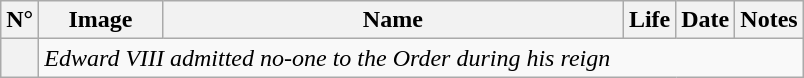<table class="wikitable">
<tr>
<th>N°</th>
<th style="width: 75px;">Image</th>
<th style="width: 300px;">Name</th>
<th>Life</th>
<th>Date</th>
<th>Notes</th>
</tr>
<tr id="Edward VIII">
<th></th>
<td colspan="5"><em>Edward VIII admitted no-one to the Order during his reign</em></td>
</tr>
</table>
